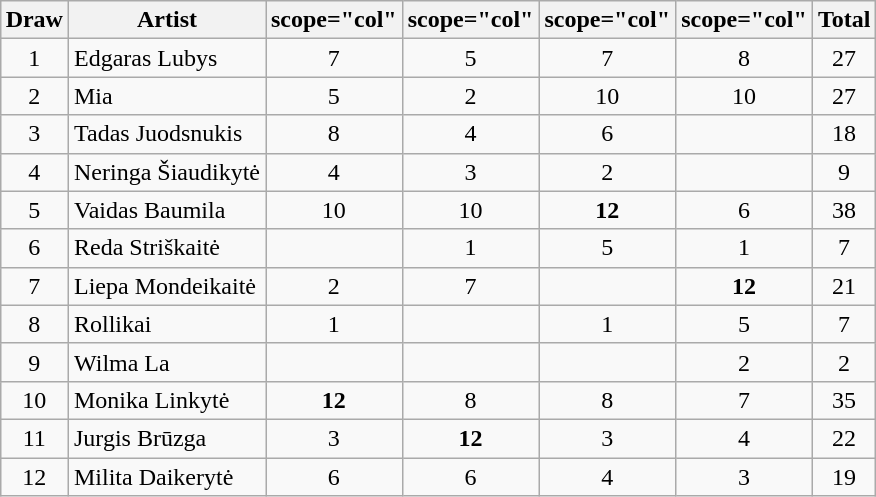<table class="wikitable collapsible" style="margin: 1em auto 1em auto; text-align:center;">
<tr>
<th>Draw</th>
<th>Artist</th>
<th>scope="col" </th>
<th>scope="col" </th>
<th>scope="col" </th>
<th>scope="col" </th>
<th>Total</th>
</tr>
<tr>
<td>1</td>
<td align="left">Edgaras Lubys</td>
<td>7</td>
<td>5</td>
<td>7</td>
<td>8</td>
<td>27</td>
</tr>
<tr>
<td>2</td>
<td align="left">Mia</td>
<td>5</td>
<td>2</td>
<td>10</td>
<td>10</td>
<td>27</td>
</tr>
<tr>
<td>3</td>
<td align="left">Tadas Juodsnukis</td>
<td>8</td>
<td>4</td>
<td>6</td>
<td></td>
<td>18</td>
</tr>
<tr>
<td>4</td>
<td align="left">Neringa Šiaudikytė</td>
<td>4</td>
<td>3</td>
<td>2</td>
<td></td>
<td>9</td>
</tr>
<tr>
<td>5</td>
<td align="left">Vaidas Baumila</td>
<td>10</td>
<td>10</td>
<td><strong>12</strong></td>
<td>6</td>
<td>38</td>
</tr>
<tr>
<td>6</td>
<td align="left">Reda Striškaitė</td>
<td></td>
<td>1</td>
<td>5</td>
<td>1</td>
<td>7</td>
</tr>
<tr>
<td>7</td>
<td align="left">Liepa Mondeikaitė</td>
<td>2</td>
<td>7</td>
<td></td>
<td><strong>12</strong></td>
<td>21</td>
</tr>
<tr>
<td>8</td>
<td align="left">Rollikai</td>
<td>1</td>
<td></td>
<td>1</td>
<td>5</td>
<td>7</td>
</tr>
<tr>
<td>9</td>
<td align="left">Wilma La</td>
<td></td>
<td></td>
<td></td>
<td>2</td>
<td>2</td>
</tr>
<tr>
<td>10</td>
<td align="left">Monika Linkytė</td>
<td><strong>12</strong></td>
<td>8</td>
<td>8</td>
<td>7</td>
<td>35</td>
</tr>
<tr>
<td>11</td>
<td align="left">Jurgis Brūzga</td>
<td>3</td>
<td><strong>12</strong></td>
<td>3</td>
<td>4</td>
<td>22</td>
</tr>
<tr>
<td>12</td>
<td align="left">Milita Daikerytė</td>
<td>6</td>
<td>6</td>
<td>4</td>
<td>3</td>
<td>19</td>
</tr>
</table>
